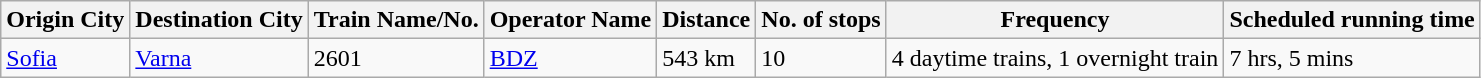<table class="wikitable sortable">
<tr>
<th>Origin City</th>
<th>Destination City</th>
<th>Train Name/No.</th>
<th>Operator Name</th>
<th>Distance</th>
<th>No. of stops</th>
<th>Frequency</th>
<th data-sort-type="number">Scheduled running time</th>
</tr>
<tr>
<td><a href='#'>Sofia</a></td>
<td><a href='#'>Varna</a></td>
<td>2601</td>
<td><a href='#'>BDZ</a></td>
<td>543 km</td>
<td>10</td>
<td>4 daytime trains, 1 overnight train</td>
<td>7 hrs, 5 mins</td>
</tr>
</table>
